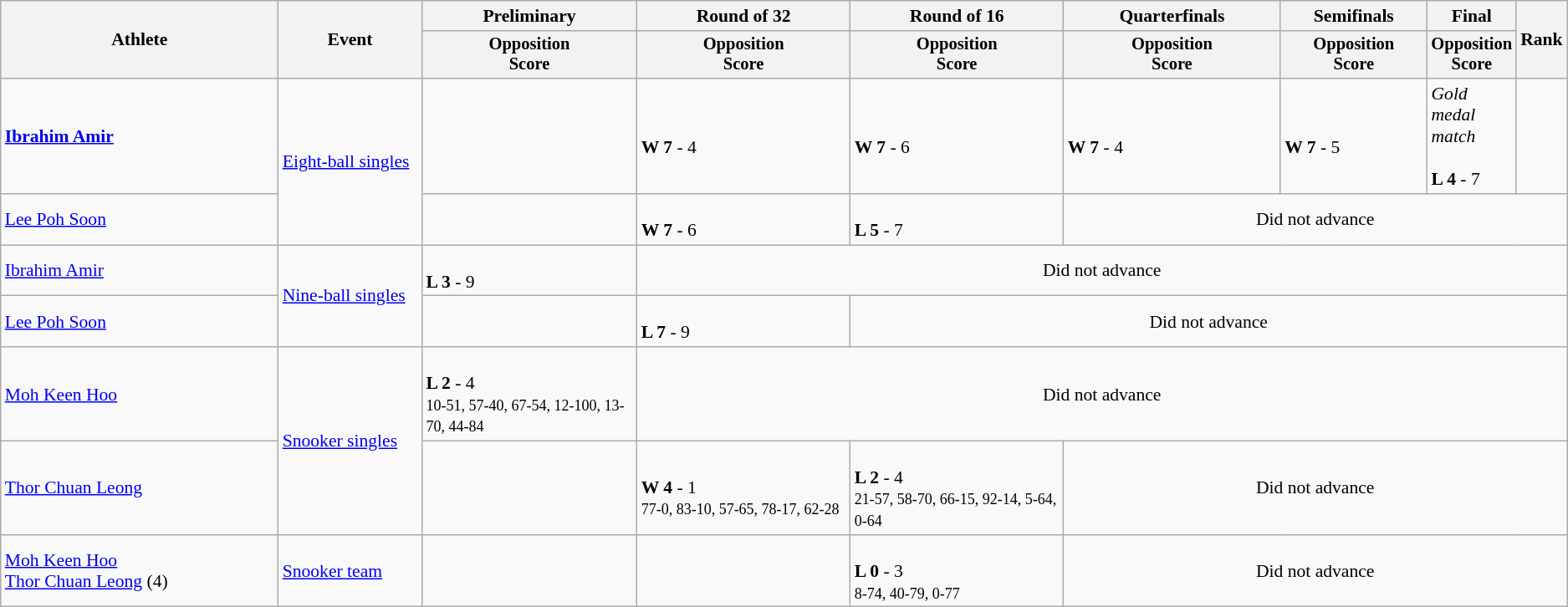<table class=wikitable style="font-size:90%; text-align:center">
<tr>
<th rowspan=2 width="20%">Athlete</th>
<th rowspan=2 width="10%">Event</th>
<th width="15%">Preliminary</th>
<th width="15%">Round of 32</th>
<th width="15%">Round of 16</th>
<th width="15%">Quarterfinals</th>
<th width="15%">Semifinals</th>
<th width="15%">Final</th>
<th rowspan=2>Rank</th>
</tr>
<tr style="font-size:95%;">
<th>Opposition<br>Score</th>
<th>Opposition<br>Score</th>
<th>Opposition<br>Score</th>
<th>Opposition<br>Score</th>
<th>Opposition<br>Score</th>
<th>Opposition<br>Score</th>
</tr>
<tr>
<td align=left><strong><a href='#'>Ibrahim Amir</a></strong></td>
<td align=left rowspan=2><a href='#'>Eight-ball singles</a></td>
<td></td>
<td align=left><br><strong>W 7</strong> - 4</td>
<td align=left><br><strong>W 7</strong> - 6</td>
<td align=left><br><strong>W 7</strong> - 4</td>
<td align=left><br><strong>W 7</strong> - 5</td>
<td align=left><em>Gold medal match</em><br><br><strong>L 4</strong> - 7</td>
<td></td>
</tr>
<tr>
<td align=left><a href='#'>Lee Poh Soon</a></td>
<td></td>
<td align=left><br><strong>W 7</strong> - 6</td>
<td align=left><br><strong>L 5</strong> - 7</td>
<td colspan=4>Did not advance</td>
</tr>
<tr>
<td align=left><a href='#'>Ibrahim Amir</a></td>
<td align=left rowspan=2><a href='#'>Nine-ball singles</a></td>
<td align=left><br><strong>L 3</strong> - 9</td>
<td colspan=6>Did not advance</td>
</tr>
<tr>
<td align=left><a href='#'>Lee Poh Soon</a></td>
<td></td>
<td align=left><br><strong>L 7</strong> - 9</td>
<td colspan=5>Did not advance</td>
</tr>
<tr>
<td align=left><a href='#'>Moh Keen Hoo</a></td>
<td align=left rowspan=2><a href='#'>Snooker singles</a></td>
<td align=left><br><strong>L 2</strong> - 4<br><small>10-51, 57-40, 67-54, 12-100, 13-70, 44-84</small></td>
<td colspan=6>Did not advance</td>
</tr>
<tr>
<td align=left><a href='#'>Thor Chuan Leong</a></td>
<td></td>
<td align=left><br><strong>W 4</strong> - 1<br><small>77-0, 83-10, 57-65, 78-17, 62-28</small></td>
<td align=left><br><strong>L 2</strong> - 4<br><small>21-57, 58-70, 66-15, 92-14, 5-64, 0-64</small></td>
<td colspan=4>Did not advance</td>
</tr>
<tr>
<td align=left><a href='#'>Moh Keen Hoo</a><br><a href='#'>Thor Chuan Leong</a> (4)</td>
<td align=left><a href='#'>Snooker team</a></td>
<td></td>
<td></td>
<td align=left><br><strong>L 0</strong> - 3<br><small>8-74, 40-79, 0-77</small></td>
<td colspan=4>Did not advance</td>
</tr>
</table>
